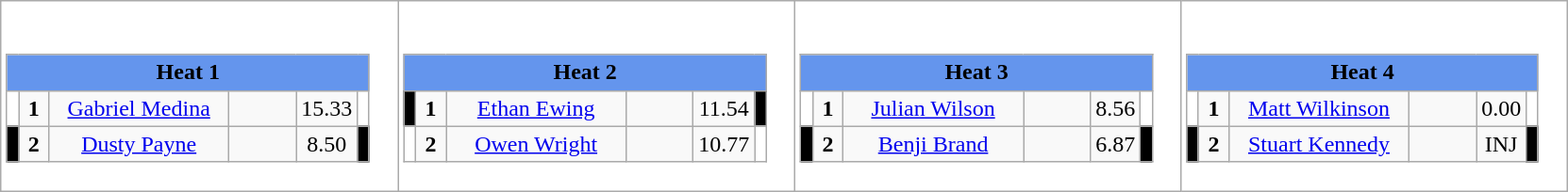<table class="wikitable" style="background:#fff;">
<tr>
<td><div><br><table class="wikitable">
<tr>
<td colspan="6"  style="text-align:center; background:#6495ed;"><strong>Heat 1</strong></td>
</tr>
<tr>
<td style="width:01px; background: #fff;"></td>
<td style="width:14px; text-align:center;"><strong>1</strong></td>
<td style="width:120px; text-align:center;"><a href='#'>Gabriel Medina</a></td>
<td style="width:40px; text-align:center;"></td>
<td style="width:20px; text-align:center;">15.33</td>
<td style="width:01px; background: #fff;"></td>
</tr>
<tr>
<td style="width:01px; background: #000;"></td>
<td style="width:14px; text-align:center;"><strong>2</strong></td>
<td style="width:120px; text-align:center;"><a href='#'>Dusty Payne</a></td>
<td style="width:40px; text-align:center;"></td>
<td style="width:20px; text-align:center;">8.50</td>
<td style="width:01px; background: #000;"></td>
</tr>
</table>
</div></td>
<td><div><br><table class="wikitable">
<tr>
<td colspan="6"  style="text-align:center; background:#6495ed;"><strong>Heat 2</strong></td>
</tr>
<tr>
<td style="width:01px; background: #000;"></td>
<td style="width:14px; text-align:center;"><strong>1</strong></td>
<td style="width:120px; text-align:center;"><a href='#'>Ethan Ewing</a></td>
<td style="width:40px; text-align:center;"></td>
<td style="width:20px; text-align:center;">11.54</td>
<td style="width:01px; background: #000;"></td>
</tr>
<tr>
<td style="width:01px; background: #fff;"></td>
<td style="width:14px; text-align:center;"><strong>2</strong></td>
<td style="width:120px; text-align:center;"><a href='#'>Owen Wright</a></td>
<td style="width:40px; text-align:center;"></td>
<td style="width:20px; text-align:center;">10.77</td>
<td style="width:01px; background: #fff;"></td>
</tr>
</table>
</div></td>
<td><div><br><table class="wikitable">
<tr>
<td colspan="6"  style="text-align:center; background:#6495ed;"><strong>Heat 3</strong></td>
</tr>
<tr>
<td style="width:01px; background: #fff;"></td>
<td style="width:14px; text-align:center;"><strong>1</strong></td>
<td style="width:120px; text-align:center;"><a href='#'>Julian Wilson</a></td>
<td style="width:40px; text-align:center;"></td>
<td style="width:20px; text-align:center;">8.56</td>
<td style="width:01px; background: #fff;"></td>
</tr>
<tr>
<td style="width:01px; background: #000;"></td>
<td style="width:14px; text-align:center;"><strong>2</strong></td>
<td style="width:120px; text-align:center;"><a href='#'>Benji Brand</a></td>
<td style="width:40px; text-align:center;"></td>
<td style="width:20px; text-align:center;">6.87</td>
<td style="width:01px; background: #000;"></td>
</tr>
</table>
</div></td>
<td><div><br><table class="wikitable">
<tr>
<td colspan="6"  style="text-align:center; background:#6495ed;"><strong>Heat 4</strong></td>
</tr>
<tr>
<td style="width:01px; background: #fff;"></td>
<td style="width:14px; text-align:center;"><strong>1</strong></td>
<td style="width:120px; text-align:center;"><a href='#'>Matt Wilkinson</a></td>
<td style="width:40px; text-align:center;"></td>
<td style="width:20px; text-align:center;">0.00</td>
<td style="width:01px; background: #fff;"></td>
</tr>
<tr>
<td style="width:01px; background: #000;"></td>
<td style="width:14px; text-align:center;"><strong>2</strong></td>
<td style="width:120px; text-align:center;"><a href='#'>Stuart Kennedy</a></td>
<td style="width:40px; text-align:center;"></td>
<td style="width:20px; text-align:center;">INJ</td>
<td style="width:01px; background: #000;"></td>
</tr>
</table>
</div></td>
</tr>
</table>
